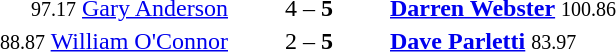<table style="text-align:center">
<tr>
<th width=223></th>
<th width=100></th>
<th width=223></th>
</tr>
<tr>
<td align=right><small>97.17</small> <a href='#'>Gary Anderson</a> </td>
<td>4 – <strong>5</strong></td>
<td align=left> <strong><a href='#'>Darren Webster</a></strong>  <small>100.86</small></td>
</tr>
<tr>
<td align=right><small>88.87</small> <a href='#'>William O'Connor</a> </td>
<td>2 – <strong>5</strong></td>
<td align=left> <strong><a href='#'>Dave Parletti</a></strong> <small>83.97</small></td>
</tr>
</table>
